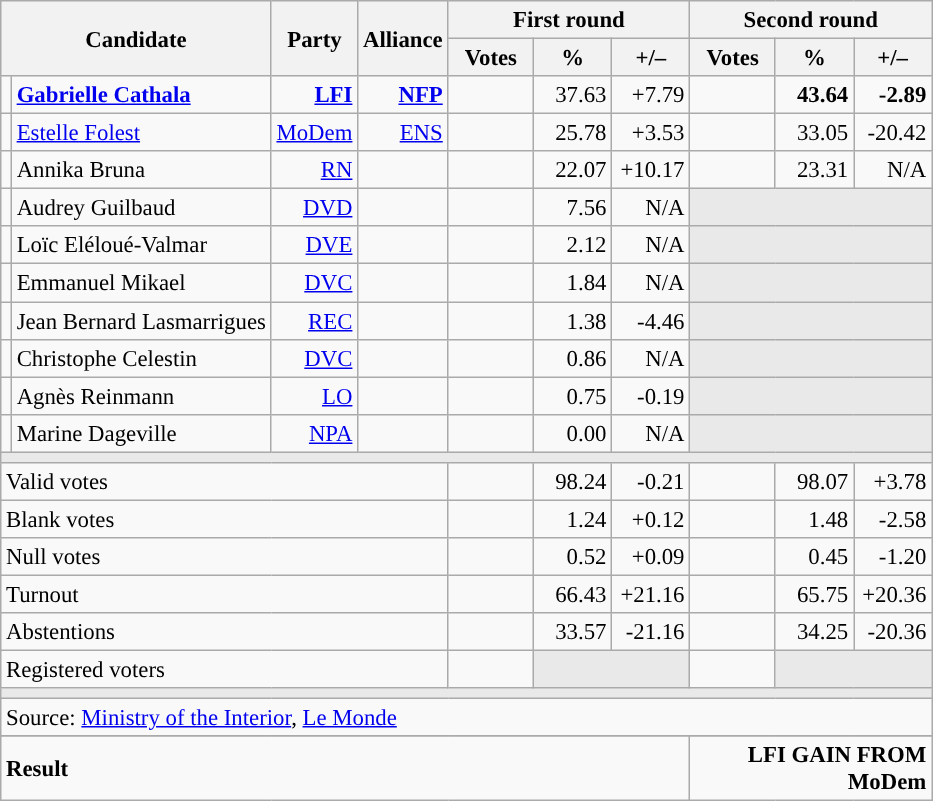<table class="wikitable" style="text-align:right;font-size:95%;">
<tr>
<th rowspan="2" colspan="2">Candidate</th>
<th rowspan="2">Party</th>
<th rowspan="2">Alliance</th>
<th colspan="3">First round</th>
<th colspan="3">Second round</th>
</tr>
<tr>
<th style="width:50px;">Votes</th>
<th style="width:45px;">%</th>
<th style="width:45px;">+/–</th>
<th style="width:50px;">Votes</th>
<th style="width:45px;">%</th>
<th style="width:45px;">+/–</th>
</tr>
<tr>
<td style="color:inherit;background:"></td>
<td style="text-align:left;"><strong><a href='#'>Gabrielle Cathala</a></strong></td>
<td><a href='#'><strong>LFI</strong></a></td>
<td><a href='#'><strong>NFP</strong></a></td>
<td></td>
<td>37.63</td>
<td>+7.79</td>
<td><strong></strong></td>
<td><strong>43.64</strong></td>
<td><strong>-2.89</strong></td>
</tr>
<tr>
<td style="color:inherit;background:"></td>
<td style="text-align:left;"><a href='#'>Estelle Folest</a></td>
<td><a href='#'>MoDem</a></td>
<td><a href='#'>ENS</a></td>
<td></td>
<td>25.78</td>
<td>+3.53</td>
<td></td>
<td>33.05</td>
<td>-20.42</td>
</tr>
<tr>
<td style="color:inherit;background:"></td>
<td style="text-align:left;">Annika Bruna</td>
<td><a href='#'>RN</a></td>
<td></td>
<td></td>
<td>22.07</td>
<td>+10.17</td>
<td></td>
<td>23.31</td>
<td>N/A</td>
</tr>
<tr>
<td style="color:inherit;background:"></td>
<td style="text-align:left;">Audrey Guilbaud</td>
<td><a href='#'>DVD</a></td>
<td></td>
<td></td>
<td>7.56</td>
<td>N/A</td>
<td colspan="3" style="background:#E9E9E9;"></td>
</tr>
<tr>
<td style="color:inherit;background:"></td>
<td style="text-align:left;">Loïc Eléloué-Valmar</td>
<td><a href='#'>DVE</a></td>
<td></td>
<td></td>
<td>2.12</td>
<td>N/A</td>
<td colspan="3" style="background:#E9E9E9;"></td>
</tr>
<tr>
<td style="color:inherit;background:"></td>
<td style="text-align:left;">Emmanuel Mikael</td>
<td><a href='#'>DVC</a></td>
<td></td>
<td></td>
<td>1.84</td>
<td>N/A</td>
<td colspan="3" style="background:#E9E9E9;"></td>
</tr>
<tr>
<td style="color:inherit;background:"></td>
<td style="text-align:left;">Jean Bernard Lasmarrigues</td>
<td><a href='#'>REC</a></td>
<td></td>
<td></td>
<td>1.38</td>
<td>-4.46</td>
<td colspan="3" style="background:#E9E9E9;"></td>
</tr>
<tr>
<td style="color:inherit;background:"></td>
<td style="text-align:left;">Christophe Celestin</td>
<td><a href='#'>DVC</a></td>
<td></td>
<td></td>
<td>0.86</td>
<td>N/A</td>
<td colspan="3" style="background:#E9E9E9;"></td>
</tr>
<tr>
<td style="color:inherit;background:"></td>
<td style="text-align:left;">Agnès Reinmann</td>
<td><a href='#'>LO</a></td>
<td></td>
<td></td>
<td>0.75</td>
<td>-0.19</td>
<td colspan="3" style="background:#E9E9E9;"></td>
</tr>
<tr>
<td style="color:inherit;background:"></td>
<td style="text-align:left;">Marine Dageville</td>
<td><a href='#'>NPA</a></td>
<td></td>
<td></td>
<td>0.00</td>
<td>N/A</td>
<td colspan="3" style="background:#E9E9E9;"></td>
</tr>
<tr>
<td colspan="10" style="background:#E9E9E9;"></td>
</tr>
<tr>
<td colspan="4" style="text-align:left;">Valid votes</td>
<td></td>
<td>98.24</td>
<td>-0.21</td>
<td></td>
<td>98.07</td>
<td>+3.78</td>
</tr>
<tr>
<td colspan="4" style="text-align:left;">Blank votes</td>
<td></td>
<td>1.24</td>
<td>+0.12</td>
<td></td>
<td>1.48</td>
<td>-2.58</td>
</tr>
<tr>
<td colspan="4" style="text-align:left;">Null votes</td>
<td></td>
<td>0.52</td>
<td>+0.09</td>
<td></td>
<td>0.45</td>
<td>-1.20</td>
</tr>
<tr>
<td colspan="4" style="text-align:left;">Turnout</td>
<td></td>
<td>66.43</td>
<td>+21.16</td>
<td></td>
<td>65.75</td>
<td>+20.36</td>
</tr>
<tr>
<td colspan="4" style="text-align:left;">Abstentions</td>
<td></td>
<td>33.57</td>
<td>-21.16</td>
<td></td>
<td>34.25</td>
<td>-20.36</td>
</tr>
<tr>
<td colspan="4" style="text-align:left;">Registered voters</td>
<td></td>
<td colspan="2" style="background:#E9E9E9;"></td>
<td></td>
<td colspan="2" style="background:#E9E9E9;"></td>
</tr>
<tr>
<td colspan="10" style="background:#E9E9E9;"></td>
</tr>
<tr>
<td colspan="10" style="text-align:left;">Source: <a href='#'>Ministry of the Interior</a>, <a href='#'>Le Monde</a></td>
</tr>
<tr>
</tr>
<tr style="font-weight:bold">
<td colspan="7" style="text-align:left;">Result</td>
<td colspan="7" style="background-color:">LFI GAIN FROM MoDem</td>
</tr>
</table>
